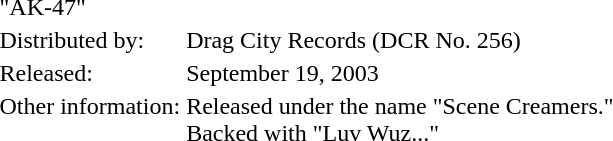<table>
<tr>
<td valign="top" colspan="3">"AK-47"</td>
</tr>
<tr>
<td valign="top">Distributed by:</td>
<td valign="top">Drag City Records (DCR No. 256)</td>
</tr>
<tr>
<td valign="top">Released:</td>
<td valign="top">September 19, 2003</td>
</tr>
<tr>
<td valign="top">Other information:</td>
<td valign="top">Released under the name "Scene Creamers."<br>Backed with "Luv Wuz..."</td>
</tr>
<tr>
<td valign="top" colspan="3"></td>
</tr>
</table>
